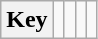<table class="wikitable">
<tr>
<th>Key</th>
<td></td>
<td></td>
<td></td>
<td></td>
</tr>
</table>
